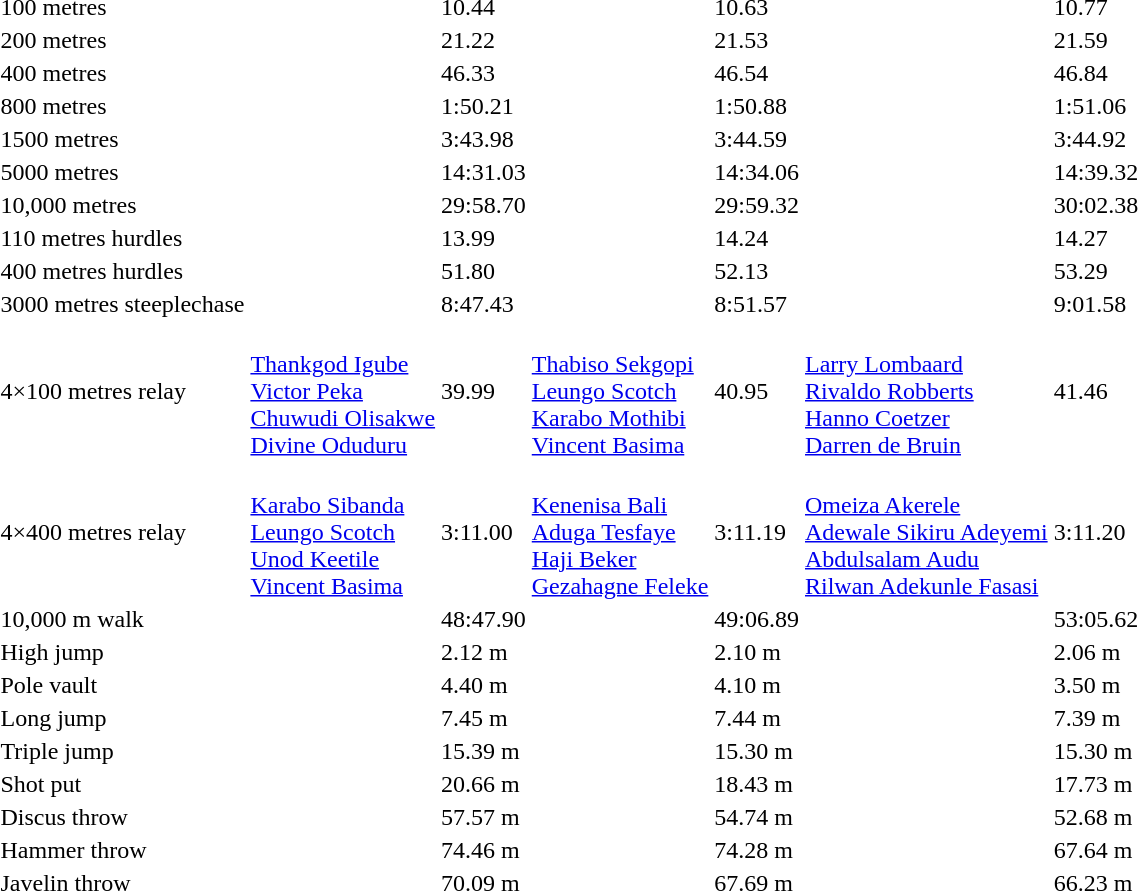<table>
<tr>
<td>100 metres</td>
<td></td>
<td>10.44</td>
<td></td>
<td>10.63</td>
<td></td>
<td>10.77</td>
</tr>
<tr>
<td>200 metres</td>
<td></td>
<td>21.22</td>
<td></td>
<td>21.53</td>
<td></td>
<td>21.59</td>
</tr>
<tr>
<td>400 metres</td>
<td></td>
<td>46.33</td>
<td></td>
<td>46.54</td>
<td></td>
<td>46.84</td>
</tr>
<tr>
<td>800 metres</td>
<td></td>
<td>1:50.21</td>
<td></td>
<td>1:50.88</td>
<td></td>
<td>1:51.06</td>
</tr>
<tr>
<td>1500 metres</td>
<td></td>
<td>3:43.98</td>
<td></td>
<td>3:44.59</td>
<td></td>
<td>3:44.92</td>
</tr>
<tr>
<td>5000 metres</td>
<td></td>
<td>14:31.03</td>
<td></td>
<td>14:34.06</td>
<td></td>
<td>14:39.32</td>
</tr>
<tr>
<td>10,000 metres</td>
<td></td>
<td>29:58.70</td>
<td></td>
<td>29:59.32</td>
<td></td>
<td>30:02.38</td>
</tr>
<tr>
<td>110 metres hurdles</td>
<td></td>
<td>13.99</td>
<td></td>
<td>14.24</td>
<td></td>
<td>14.27</td>
</tr>
<tr>
<td>400 metres hurdles</td>
<td></td>
<td>51.80</td>
<td></td>
<td>52.13</td>
<td></td>
<td>53.29</td>
</tr>
<tr>
<td>3000 metres steeplechase</td>
<td></td>
<td>8:47.43</td>
<td></td>
<td>8:51.57</td>
<td></td>
<td>9:01.58</td>
</tr>
<tr>
<td>4×100 metres relay</td>
<td><br><a href='#'>Thankgod Igube</a><br><a href='#'>Victor Peka</a><br><a href='#'>Chuwudi Olisakwe</a><br><a href='#'>Divine Oduduru</a></td>
<td>39.99</td>
<td><br><a href='#'>Thabiso Sekgopi</a><br><a href='#'>Leungo Scotch</a><br><a href='#'>Karabo Mothibi</a><br><a href='#'>Vincent Basima</a></td>
<td>40.95</td>
<td><br><a href='#'>Larry Lombaard</a><br><a href='#'>Rivaldo Robberts</a><br><a href='#'>Hanno Coetzer</a><br><a href='#'>Darren de Bruin</a></td>
<td>41.46</td>
</tr>
<tr>
<td>4×400 metres relay</td>
<td><br><a href='#'>Karabo Sibanda</a><br><a href='#'>Leungo Scotch</a><br><a href='#'>Unod Keetile</a><br><a href='#'>Vincent Basima</a></td>
<td>3:11.00</td>
<td><br><a href='#'>Kenenisa Bali</a><br><a href='#'>Aduga Tesfaye</a><br><a href='#'>Haji Beker</a><br><a href='#'>Gezahagne Feleke</a></td>
<td>3:11.19</td>
<td><br><a href='#'>Omeiza Akerele</a><br><a href='#'>Adewale Sikiru Adeyemi</a><br><a href='#'>Abdulsalam Audu</a><br><a href='#'>Rilwan Adekunle Fasasi</a></td>
<td>3:11.20</td>
</tr>
<tr>
<td>10,000 m walk</td>
<td></td>
<td>48:47.90</td>
<td></td>
<td>49:06.89</td>
<td></td>
<td>53:05.62</td>
</tr>
<tr>
<td>High jump</td>
<td></td>
<td>2.12 m</td>
<td></td>
<td>2.10 m</td>
<td></td>
<td>2.06 m</td>
</tr>
<tr>
<td>Pole vault</td>
<td></td>
<td>4.40 m</td>
<td></td>
<td>4.10 m</td>
<td></td>
<td>3.50 m</td>
</tr>
<tr>
<td>Long jump</td>
<td></td>
<td>7.45 m</td>
<td></td>
<td>7.44 m</td>
<td></td>
<td>7.39 m</td>
</tr>
<tr>
<td>Triple jump</td>
<td></td>
<td>15.39 m</td>
<td></td>
<td>15.30 m</td>
<td></td>
<td>15.30 m</td>
</tr>
<tr>
<td>Shot put</td>
<td></td>
<td>20.66 m  </td>
<td></td>
<td>18.43 m</td>
<td></td>
<td>17.73 m</td>
</tr>
<tr>
<td>Discus throw</td>
<td></td>
<td>57.57 m</td>
<td></td>
<td>54.74 m</td>
<td></td>
<td>52.68 m</td>
</tr>
<tr>
<td>Hammer throw</td>
<td></td>
<td>74.46 m</td>
<td></td>
<td>74.28 m</td>
<td></td>
<td>67.64 m</td>
</tr>
<tr>
<td>Javelin throw</td>
<td></td>
<td>70.09 m</td>
<td></td>
<td>67.69 m</td>
<td></td>
<td>66.23 m</td>
</tr>
</table>
